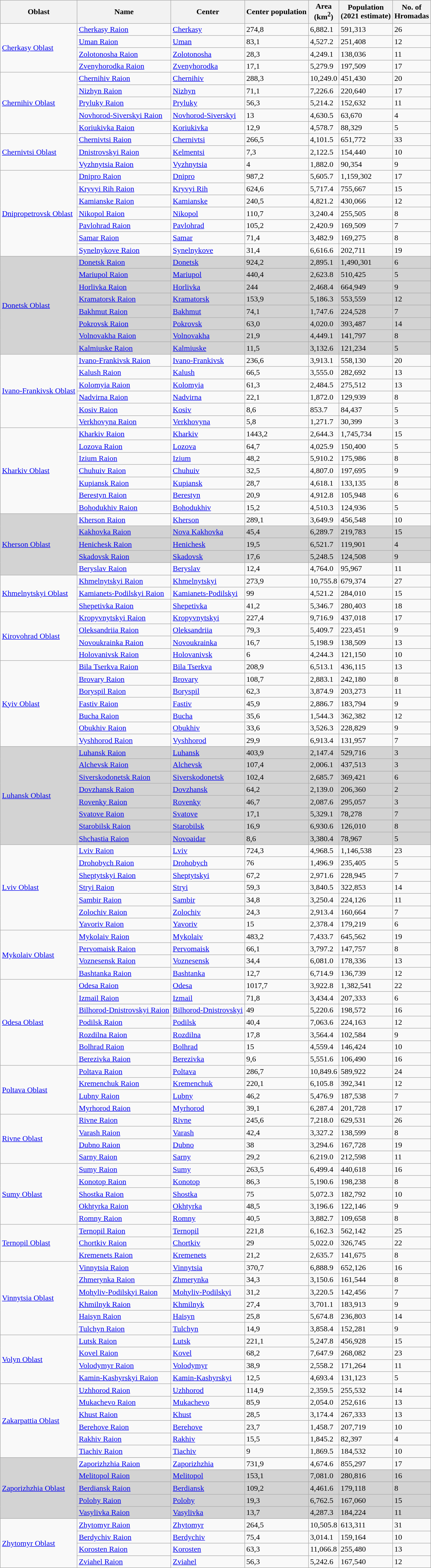<table class='wikitable sortable'>
<tr>
<th>Oblast</th>
<th>Name</th>
<th>Center</th>
<th>Center population</th>
<th>Area<br>(km<sup>2</sup>)</th>
<th>Population<br>(2021 estimate)</th>
<th>No. of<br>Hromadas</th>
</tr>
<tr>
<td rowspan="4"><a href='#'>Cherkasy Oblast</a></td>
<td><a href='#'>Cherkasy Raion</a></td>
<td><a href='#'>Cherkasy</a></td>
<td>274,8</td>
<td>6,882.1</td>
<td>591,313</td>
<td>26</td>
</tr>
<tr>
<td><a href='#'>Uman Raion</a></td>
<td><a href='#'>Uman</a></td>
<td>83,1</td>
<td>4,527.2</td>
<td>251,408</td>
<td>12</td>
</tr>
<tr>
<td><a href='#'>Zolotonosha Raion</a></td>
<td><a href='#'>Zolotonosha</a></td>
<td>28,3</td>
<td>4,249.1</td>
<td>138,036</td>
<td>11</td>
</tr>
<tr>
<td><a href='#'>Zvenyhorodka Raion</a></td>
<td><a href='#'>Zvenyhorodka</a></td>
<td>17,1</td>
<td>5,279.9</td>
<td>197,509</td>
<td>17</td>
</tr>
<tr>
<td rowspan="5"><a href='#'>Chernihiv Oblast</a></td>
<td><a href='#'>Chernihiv Raion</a></td>
<td><a href='#'>Chernihiv</a></td>
<td>288,3</td>
<td>10,249.0</td>
<td>451,430</td>
<td>20</td>
</tr>
<tr>
<td><a href='#'>Nizhyn Raion</a></td>
<td><a href='#'>Nizhyn</a></td>
<td>71,1</td>
<td>7,226.6</td>
<td>220,640</td>
<td>17</td>
</tr>
<tr>
<td><a href='#'>Pryluky Raion</a></td>
<td><a href='#'>Pryluky</a></td>
<td>56,3</td>
<td>5,214.2</td>
<td>152,632</td>
<td>11</td>
</tr>
<tr>
<td><a href='#'>Novhorod-Siverskyi Raion</a></td>
<td><a href='#'>Novhorod-Siverskyi</a></td>
<td>13</td>
<td>4,630.5</td>
<td>63,670</td>
<td>4</td>
</tr>
<tr>
<td><a href='#'>Koriukivka Raion</a></td>
<td><a href='#'>Koriukivka</a></td>
<td>12,9</td>
<td>4,578.7</td>
<td>88,329</td>
<td>5</td>
</tr>
<tr>
<td rowspan="3"><a href='#'>Chernivtsi Oblast</a></td>
<td><a href='#'>Chernivtsi Raion</a></td>
<td><a href='#'>Chernivtsi</a></td>
<td>266,5</td>
<td>4,101.5</td>
<td>651,772</td>
<td>33</td>
</tr>
<tr>
<td><a href='#'>Dnistrovskyi Raion</a></td>
<td><a href='#'>Kelmentsi</a></td>
<td>7,3</td>
<td>2,122.5</td>
<td>154,440</td>
<td>10</td>
</tr>
<tr>
<td><a href='#'>Vyzhnytsia Raion</a></td>
<td><a href='#'>Vyzhnytsia</a></td>
<td>4</td>
<td>1,882.0</td>
<td>90,354</td>
<td>9</td>
</tr>
<tr>
<td rowspan="7"><a href='#'>Dnipropetrovsk Oblast</a></td>
<td><a href='#'>Dnipro Raion</a></td>
<td><a href='#'>Dnipro</a></td>
<td>987,2</td>
<td>5,605.7</td>
<td>1,159,302</td>
<td>17</td>
</tr>
<tr>
<td><a href='#'>Kryvyi Rih Raion</a></td>
<td><a href='#'>Kryvyi Rih</a></td>
<td>624,6</td>
<td>5,717.4</td>
<td>755,667</td>
<td>15</td>
</tr>
<tr>
<td><a href='#'>Kamianske Raion</a></td>
<td><a href='#'>Kamianske</a></td>
<td>240,5</td>
<td>4,821.2</td>
<td>430,066</td>
<td>12</td>
</tr>
<tr>
<td><a href='#'>Nikopol Raion</a></td>
<td><a href='#'>Nikopol</a></td>
<td>110,7</td>
<td>3,240.4</td>
<td>255,505</td>
<td>8</td>
</tr>
<tr>
<td><a href='#'>Pavlohrad Raion</a></td>
<td><a href='#'>Pavlohrad</a></td>
<td>105,2</td>
<td>2,420.9</td>
<td>169,509</td>
<td>7</td>
</tr>
<tr>
<td><a href='#'>Samar Raion</a></td>
<td><a href='#'>Samar</a></td>
<td>71,4</td>
<td>3,482.9</td>
<td>169,275</td>
<td>8</td>
</tr>
<tr>
<td><a href='#'>Synelnykove Raion</a></td>
<td><a href='#'>Synelnykove</a></td>
<td>31,4</td>
<td>6,616.6</td>
<td>202,711</td>
<td>19</td>
</tr>
<tr bgcolor="lightgray">
<td rowspan="8"><a href='#'>Donetsk Oblast</a></td>
<td><a href='#'>Donetsk Raion</a></td>
<td><a href='#'>Donetsk</a></td>
<td>924,2</td>
<td>2,895.1</td>
<td>1,490,301</td>
<td>6</td>
</tr>
<tr bgcolor="lightgray">
<td><a href='#'>Mariupol Raion</a></td>
<td><a href='#'>Mariupol</a></td>
<td>440,4</td>
<td>2,623.8</td>
<td>510,425</td>
<td>5</td>
</tr>
<tr bgcolor="lightgray">
<td><a href='#'>Horlivka Raion</a></td>
<td><a href='#'>Horlivka</a></td>
<td>244</td>
<td>2,468.4</td>
<td>664,949</td>
<td>9</td>
</tr>
<tr bgcolor="lightgray">
<td><a href='#'>Kramatorsk Raion</a></td>
<td><a href='#'>Kramatorsk</a></td>
<td>153,9</td>
<td>5,186.3</td>
<td>553,559</td>
<td>12</td>
</tr>
<tr bgcolor="lightgray">
<td><a href='#'>Bakhmut Raion</a></td>
<td><a href='#'>Bakhmut</a></td>
<td>74,1</td>
<td>1,747.6</td>
<td>224,528</td>
<td>7</td>
</tr>
<tr bgcolor="lightgray">
<td><a href='#'>Pokrovsk Raion</a></td>
<td><a href='#'>Pokrovsk</a></td>
<td>63,0</td>
<td>4,020.0</td>
<td>393,487</td>
<td>14</td>
</tr>
<tr bgcolor="lightgray">
<td><a href='#'>Volnovakha Raion</a></td>
<td><a href='#'>Volnovakha</a></td>
<td>21,9</td>
<td>4,449.1</td>
<td>141,797</td>
<td>8</td>
</tr>
<tr bgcolor="lightgray">
<td><a href='#'>Kalmiuske Raion</a></td>
<td><a href='#'>Kalmiuske</a></td>
<td>11,5</td>
<td>3,132.6</td>
<td>121,234</td>
<td>5</td>
</tr>
<tr>
<td rowspan="6"><a href='#'>Ivano-Frankivsk Oblast</a></td>
<td><a href='#'>Ivano-Frankivsk Raion</a></td>
<td><a href='#'>Ivano-Frankivsk</a></td>
<td>236,6</td>
<td>3,913.1</td>
<td>558,130</td>
<td>20</td>
</tr>
<tr>
<td><a href='#'>Kalush Raion</a></td>
<td><a href='#'>Kalush</a></td>
<td>66,5</td>
<td>3,555.0</td>
<td>282,692</td>
<td>13</td>
</tr>
<tr>
<td><a href='#'>Kolomyia Raion</a></td>
<td><a href='#'>Kolomyia</a></td>
<td>61,3</td>
<td>2,484.5</td>
<td>275,512</td>
<td>13</td>
</tr>
<tr>
<td><a href='#'>Nadvirna Raion</a></td>
<td><a href='#'>Nadvirna</a></td>
<td>22,1</td>
<td>1,872.0</td>
<td>129,939</td>
<td>8</td>
</tr>
<tr>
<td><a href='#'>Kosiv Raion</a></td>
<td><a href='#'>Kosiv</a></td>
<td>8,6</td>
<td>853.7</td>
<td>84,437</td>
<td>5</td>
</tr>
<tr>
<td><a href='#'>Verkhovyna Raion</a></td>
<td><a href='#'>Verkhovyna</a></td>
<td>5,8</td>
<td>1,271.7</td>
<td>30,399</td>
<td>3</td>
</tr>
<tr>
<td rowspan="7"><a href='#'>Kharkiv Oblast</a></td>
<td><a href='#'>Kharkiv Raion</a></td>
<td><a href='#'>Kharkiv</a></td>
<td>1443,2</td>
<td>2,644.3</td>
<td>1,745,734</td>
<td>15</td>
</tr>
<tr>
<td><a href='#'>Lozova Raion</a></td>
<td><a href='#'>Lozova</a></td>
<td>64,7</td>
<td>4,025.9</td>
<td>150,400</td>
<td>5</td>
</tr>
<tr>
<td><a href='#'>Izium Raion</a></td>
<td><a href='#'>Izium</a></td>
<td>48,2</td>
<td>5,910.2</td>
<td>175,986</td>
<td>8</td>
</tr>
<tr>
<td><a href='#'>Chuhuiv Raion</a></td>
<td><a href='#'>Chuhuiv</a></td>
<td>32,5</td>
<td>4,807.0</td>
<td>197,695</td>
<td>9</td>
</tr>
<tr>
<td><a href='#'>Kupiansk Raion</a></td>
<td><a href='#'>Kupiansk</a></td>
<td>28,7</td>
<td>4,618.1</td>
<td>133,135</td>
<td>8</td>
</tr>
<tr>
<td><a href='#'>Berestyn Raion</a></td>
<td><a href='#'>Berestyn</a></td>
<td>20,9</td>
<td>4,912.8</td>
<td>105,948</td>
<td>6</td>
</tr>
<tr>
<td><a href='#'>Bohodukhiv Raion</a></td>
<td><a href='#'>Bohodukhiv</a></td>
<td>15,2</td>
<td>4,510.3</td>
<td>124,936</td>
<td>5</td>
</tr>
<tr bgcolor="lightgray">
<td rowspan="6"><a href='#'>Kherson Oblast</a></td>
</tr>
<tr>
<td><a href='#'>Kherson Raion</a></td>
<td><a href='#'>Kherson</a></td>
<td>289,1</td>
<td>3,649.9</td>
<td>456,548</td>
<td>10</td>
</tr>
<tr bgcolor="lightgray">
<td><a href='#'>Kakhovka Raion</a></td>
<td><a href='#'>Nova Kakhovka</a></td>
<td>45,4</td>
<td>6,289.7</td>
<td>219,783</td>
<td>15</td>
</tr>
<tr bgcolor="lightgray">
<td><a href='#'>Henichesk Raion</a></td>
<td><a href='#'>Henichesk</a></td>
<td>19,5</td>
<td>6,521.7</td>
<td>119,901</td>
<td>4</td>
</tr>
<tr bgcolor="lightgray">
<td><a href='#'>Skadovsk Raion</a></td>
<td><a href='#'>Skadovsk</a></td>
<td>17,6</td>
<td>5,248.5</td>
<td>124,508</td>
<td>9</td>
</tr>
<tr>
<td><a href='#'>Beryslav Raion</a></td>
<td><a href='#'>Beryslav</a></td>
<td>12,4</td>
<td>4,764.0</td>
<td>95,967</td>
<td>11</td>
</tr>
<tr>
<td rowspan="3"><a href='#'>Khmelnytskyi Oblast</a></td>
<td><a href='#'>Khmelnytskyi Raion</a></td>
<td><a href='#'>Khmelnytskyi</a></td>
<td>273,9</td>
<td>10,755.8</td>
<td>679,374</td>
<td>27</td>
</tr>
<tr>
<td><a href='#'>Kamianets-Podilskyi Raion</a></td>
<td><a href='#'>Kamianets-Podilskyi</a></td>
<td>99</td>
<td>4,521.2</td>
<td>284,010</td>
<td>15</td>
</tr>
<tr>
<td><a href='#'>Shepetivka Raion</a></td>
<td><a href='#'>Shepetivka</a></td>
<td>41,2</td>
<td>5,346.7</td>
<td>280,403</td>
<td>18</td>
</tr>
<tr>
<td rowspan="4"><a href='#'>Kirovohrad Oblast</a></td>
<td><a href='#'>Kropyvnytskyi Raion</a></td>
<td><a href='#'>Kropyvnytskyi</a></td>
<td>227,4</td>
<td>9,716.9</td>
<td>437,018</td>
<td>17</td>
</tr>
<tr>
<td><a href='#'>Oleksandriia Raion</a></td>
<td><a href='#'>Oleksandriia</a></td>
<td>79,3</td>
<td>5,409.7</td>
<td>223,451</td>
<td>9</td>
</tr>
<tr>
<td><a href='#'>Novoukrainka Raion</a></td>
<td><a href='#'>Novoukrainka</a></td>
<td>16,7</td>
<td>5,198.9</td>
<td>138,509</td>
<td>13</td>
</tr>
<tr>
<td><a href='#'>Holovanivsk Raion</a></td>
<td><a href='#'>Holovanivsk</a></td>
<td>6</td>
<td>4,244.3</td>
<td>121,150</td>
<td>10</td>
</tr>
<tr>
<td rowspan="7"><a href='#'>Kyiv Oblast</a></td>
<td><a href='#'>Bila Tserkva Raion</a></td>
<td><a href='#'>Bila Tserkva</a></td>
<td>208,9</td>
<td>6,513.1</td>
<td>436,115</td>
<td>13</td>
</tr>
<tr>
<td><a href='#'>Brovary Raion</a></td>
<td><a href='#'>Brovary</a></td>
<td>108,7</td>
<td>2,883.1</td>
<td>242,180</td>
<td>8</td>
</tr>
<tr>
<td><a href='#'>Boryspil Raion</a></td>
<td><a href='#'>Boryspil</a></td>
<td>62,3</td>
<td>3,874.9</td>
<td>203,273</td>
<td>11</td>
</tr>
<tr>
<td><a href='#'>Fastiv Raion</a></td>
<td><a href='#'>Fastiv</a></td>
<td>45,9</td>
<td>2,886.7</td>
<td>183,794</td>
<td>9</td>
</tr>
<tr>
<td><a href='#'>Bucha Raion</a></td>
<td><a href='#'>Bucha</a></td>
<td>35,6</td>
<td>1,544.3</td>
<td>362,382</td>
<td>12</td>
</tr>
<tr>
<td><a href='#'>Obukhiv Raion</a></td>
<td><a href='#'>Obukhiv</a></td>
<td>33,6</td>
<td>3,526.3</td>
<td>228,829</td>
<td>9</td>
</tr>
<tr>
<td><a href='#'>Vyshhorod Raion</a></td>
<td><a href='#'>Vyshhorod</a></td>
<td>29,9</td>
<td>6,913.4</td>
<td>131,957</td>
<td>7</td>
</tr>
<tr bgcolor="lightgray">
<td rowspan="8"><a href='#'>Luhansk Oblast</a></td>
<td><a href='#'>Luhansk Raion</a></td>
<td><a href='#'>Luhansk</a></td>
<td>403,9</td>
<td>2,147.4</td>
<td>529,716</td>
<td>3</td>
</tr>
<tr bgcolor="lightgray">
<td><a href='#'>Alchevsk Raion</a></td>
<td><a href='#'>Alchevsk</a></td>
<td>107,4</td>
<td>2,006.1</td>
<td>437,513</td>
<td>3</td>
</tr>
<tr bgcolor="lightgray">
<td><a href='#'>Siverskodonetsk Raion</a></td>
<td><a href='#'>Siverskodonetsk</a></td>
<td>102,4</td>
<td>2,685.7</td>
<td>369,421</td>
<td>6</td>
</tr>
<tr bgcolor="lightgray">
<td><a href='#'>Dovzhansk Raion</a></td>
<td><a href='#'>Dovzhansk</a></td>
<td>64,2</td>
<td>2,139.0</td>
<td>206,360</td>
<td>2</td>
</tr>
<tr bgcolor="lightgray">
<td><a href='#'>Rovenky Raion</a></td>
<td><a href='#'>Rovenky</a></td>
<td>46,7</td>
<td>2,087.6</td>
<td>295,057</td>
<td>3</td>
</tr>
<tr bgcolor="lightgray">
<td><a href='#'>Svatove Raion</a></td>
<td><a href='#'>Svatove</a></td>
<td>17,1</td>
<td>5,329.1</td>
<td>78,278</td>
<td>7</td>
</tr>
<tr bgcolor="lightgray">
<td><a href='#'>Starobilsk Raion</a></td>
<td><a href='#'>Starobilsk</a></td>
<td>16,9</td>
<td>6,930.6</td>
<td>126,010</td>
<td>8</td>
</tr>
<tr bgcolor="lightgray">
<td><a href='#'>Shchastia Raion</a></td>
<td><a href='#'>Novoaidar</a></td>
<td>8,6</td>
<td>3,380.4</td>
<td>78,967</td>
<td>5</td>
</tr>
<tr>
<td rowspan="7"><a href='#'>Lviv Oblast</a></td>
<td><a href='#'>Lviv Raion</a></td>
<td><a href='#'>Lviv</a></td>
<td>724,3</td>
<td>4,968.5</td>
<td>1,146,538</td>
<td>23</td>
</tr>
<tr>
<td><a href='#'>Drohobych Raion</a></td>
<td><a href='#'>Drohobych</a></td>
<td>76</td>
<td>1,496.9</td>
<td>235,405</td>
<td>5</td>
</tr>
<tr>
<td><a href='#'>Sheptytskyi Raion</a></td>
<td><a href='#'>Sheptytskyi</a></td>
<td>67,2</td>
<td>2,971.6</td>
<td>228,945</td>
<td>7</td>
</tr>
<tr>
<td><a href='#'>Stryi Raion</a></td>
<td><a href='#'>Stryi</a></td>
<td>59,3</td>
<td>3,840.5</td>
<td>322,853</td>
<td>14</td>
</tr>
<tr>
<td><a href='#'>Sambir Raion</a></td>
<td><a href='#'>Sambir</a></td>
<td>34,8</td>
<td>3,250.4</td>
<td>224,126</td>
<td>11</td>
</tr>
<tr>
<td><a href='#'>Zolochiv Raion</a></td>
<td><a href='#'>Zolochiv</a></td>
<td>24,3</td>
<td>2,913.4</td>
<td>160,664</td>
<td>7</td>
</tr>
<tr>
<td><a href='#'>Yavoriv Raion</a></td>
<td><a href='#'>Yavoriv</a></td>
<td>15</td>
<td>2,378.4</td>
<td>179,219</td>
<td>6</td>
</tr>
<tr>
<td rowspan="4"><a href='#'>Mykolaiv Oblast</a></td>
<td><a href='#'>Mykolaiv Raion</a></td>
<td><a href='#'>Mykolaiv</a></td>
<td>483,2</td>
<td>7,433.7</td>
<td>645,562</td>
<td>19</td>
</tr>
<tr>
<td><a href='#'>Pervomaisk Raion</a></td>
<td><a href='#'>Pervomaisk</a></td>
<td>66,1</td>
<td>3,797.2</td>
<td>147,757</td>
<td>8</td>
</tr>
<tr>
<td><a href='#'>Voznesensk Raion</a></td>
<td><a href='#'>Voznesensk</a></td>
<td>34,4</td>
<td>6,081.0</td>
<td>178,336</td>
<td>13</td>
</tr>
<tr>
<td><a href='#'>Bashtanka Raion</a></td>
<td><a href='#'>Bashtanka</a></td>
<td>12,7</td>
<td>6,714.9</td>
<td>136,739</td>
<td>12</td>
</tr>
<tr>
<td rowspan="7"><a href='#'>Odesa Oblast</a></td>
<td><a href='#'>Odesa Raion</a></td>
<td><a href='#'>Odesa</a></td>
<td>1017,7</td>
<td>3,922.8</td>
<td>1,382,541</td>
<td>22</td>
</tr>
<tr>
<td><a href='#'>Izmail Raion</a></td>
<td><a href='#'>Izmail</a></td>
<td>71,8</td>
<td>3,434.4</td>
<td>207,333</td>
<td>6</td>
</tr>
<tr>
<td><a href='#'>Bilhorod-Dnistrovskyi Raion</a></td>
<td><a href='#'>Bilhorod-Dnistrovskyi</a></td>
<td>49</td>
<td>5,220.6</td>
<td>198,572</td>
<td>16</td>
</tr>
<tr>
<td><a href='#'>Podilsk Raion</a></td>
<td><a href='#'>Podilsk</a></td>
<td>40,4</td>
<td>7,063.6</td>
<td>224,163</td>
<td>12</td>
</tr>
<tr>
<td><a href='#'>Rozdilna Raion</a></td>
<td><a href='#'>Rozdilna</a></td>
<td>17,8</td>
<td>3,564.4</td>
<td>102,584</td>
<td>9</td>
</tr>
<tr>
<td><a href='#'>Bolhrad Raion</a></td>
<td><a href='#'>Bolhrad</a></td>
<td>15</td>
<td>4,559.4</td>
<td>146,424</td>
<td>10</td>
</tr>
<tr>
<td><a href='#'>Berezivka Raion</a></td>
<td><a href='#'>Berezivka</a></td>
<td>9,6</td>
<td>5,551.6</td>
<td>106,490</td>
<td>16</td>
</tr>
<tr>
<td rowspan="4"><a href='#'>Poltava Oblast</a></td>
<td><a href='#'>Poltava Raion</a></td>
<td><a href='#'>Poltava</a></td>
<td>286,7</td>
<td>10,849.6</td>
<td>589,922</td>
<td>24</td>
</tr>
<tr>
<td><a href='#'>Kremenchuk Raion</a></td>
<td><a href='#'>Kremenchuk</a></td>
<td>220,1</td>
<td>6,105.8</td>
<td>392,341</td>
<td>12</td>
</tr>
<tr>
<td><a href='#'>Lubny Raion</a></td>
<td><a href='#'>Lubny</a></td>
<td>46,2</td>
<td>5,476.9</td>
<td>187,538</td>
<td>7</td>
</tr>
<tr>
<td><a href='#'>Myrhorod Raion</a></td>
<td><a href='#'>Myrhorod</a></td>
<td>39,1</td>
<td>6,287.4</td>
<td>201,728</td>
<td>17</td>
</tr>
<tr>
<td rowspan="4"><a href='#'>Rivne Oblast</a></td>
<td><a href='#'>Rivne Raion</a></td>
<td><a href='#'>Rivne</a></td>
<td>245,6</td>
<td>7,218.0</td>
<td>629,531</td>
<td>26</td>
</tr>
<tr>
<td><a href='#'>Varash Raion</a></td>
<td><a href='#'>Varash</a></td>
<td>42,4</td>
<td>3,327.2</td>
<td>138,599</td>
<td>8</td>
</tr>
<tr>
<td><a href='#'>Dubno Raion</a></td>
<td><a href='#'>Dubno</a></td>
<td>38</td>
<td>3,294.6</td>
<td>167,728</td>
<td>19</td>
</tr>
<tr>
<td><a href='#'>Sarny Raion</a></td>
<td><a href='#'>Sarny</a></td>
<td>29,2</td>
<td>6,219.0</td>
<td>212,598</td>
<td>11</td>
</tr>
<tr>
<td rowspan="5"><a href='#'>Sumy Oblast</a></td>
<td><a href='#'>Sumy Raion</a></td>
<td><a href='#'>Sumy</a></td>
<td>263,5</td>
<td>6,499.4</td>
<td>440,618</td>
<td>16</td>
</tr>
<tr>
<td><a href='#'>Konotop Raion</a></td>
<td><a href='#'>Konotop</a></td>
<td>86,3</td>
<td>5,190.6</td>
<td>198,238</td>
<td>8</td>
</tr>
<tr>
<td><a href='#'>Shostka Raion</a></td>
<td><a href='#'>Shostka</a></td>
<td>75</td>
<td>5,072.3</td>
<td>182,792</td>
<td>10</td>
</tr>
<tr>
<td><a href='#'>Okhtyrka Raion</a></td>
<td><a href='#'>Okhtyrka</a></td>
<td>48,5</td>
<td>3,196.6</td>
<td>122,146</td>
<td>9</td>
</tr>
<tr>
<td><a href='#'>Romny Raion</a></td>
<td><a href='#'>Romny</a></td>
<td>40,5</td>
<td>3,882.7</td>
<td>109,658</td>
<td>8</td>
</tr>
<tr>
<td rowspan="3"><a href='#'>Ternopil Oblast</a></td>
<td><a href='#'>Ternopil Raion</a></td>
<td><a href='#'>Ternopil</a></td>
<td>221,8</td>
<td>6,162.3</td>
<td>562,142</td>
<td>25</td>
</tr>
<tr>
<td><a href='#'>Chortkiv Raion</a></td>
<td><a href='#'>Chortkiv</a></td>
<td>29</td>
<td>5,022.0</td>
<td>326,745</td>
<td>22</td>
</tr>
<tr>
<td><a href='#'>Kremenets Raion</a></td>
<td><a href='#'>Kremenets</a></td>
<td>21,2</td>
<td>2,635.7</td>
<td>141,675</td>
<td>8</td>
</tr>
<tr>
<td rowspan="6"><a href='#'>Vinnytsia Oblast</a></td>
<td><a href='#'>Vinnytsia Raion</a></td>
<td><a href='#'>Vinnytsia</a></td>
<td>370,7</td>
<td>6,888.9</td>
<td>652,126</td>
<td>16</td>
</tr>
<tr>
<td><a href='#'>Zhmerynka Raion</a></td>
<td><a href='#'>Zhmerynka</a></td>
<td>34,3</td>
<td>3,150.6</td>
<td>161,544</td>
<td>8</td>
</tr>
<tr>
<td><a href='#'>Mohyliv-Podilskyi Raion</a></td>
<td><a href='#'>Mohyliv-Podilskyi</a></td>
<td>31,2</td>
<td>3,220.5</td>
<td>142,456</td>
<td>7</td>
</tr>
<tr>
<td><a href='#'>Khmilnyk Raion</a></td>
<td><a href='#'>Khmilnyk</a></td>
<td>27,4</td>
<td>3,701.1</td>
<td>183,913</td>
<td>9</td>
</tr>
<tr>
<td><a href='#'>Haisyn Raion</a></td>
<td><a href='#'>Haisyn</a></td>
<td>25,8</td>
<td>5,674.8</td>
<td>236,803</td>
<td>14</td>
</tr>
<tr>
<td><a href='#'>Tulchyn Raion</a></td>
<td><a href='#'>Tulchyn</a></td>
<td>14,9</td>
<td>3,858.4</td>
<td>152,281</td>
<td>9</td>
</tr>
<tr>
<td rowspan="4"><a href='#'>Volyn Oblast</a></td>
<td><a href='#'>Lutsk Raion</a></td>
<td><a href='#'>Lutsk</a></td>
<td>221,1</td>
<td>5,247.8</td>
<td>456,928</td>
<td>15</td>
</tr>
<tr>
<td><a href='#'>Kovel Raion</a></td>
<td><a href='#'>Kovel</a></td>
<td>68,2</td>
<td>7,647.9</td>
<td>268,082</td>
<td>23</td>
</tr>
<tr>
<td><a href='#'>Volodymyr Raion</a></td>
<td><a href='#'>Volodymyr</a></td>
<td>38,9</td>
<td>2,558.2</td>
<td>171,264</td>
<td>11</td>
</tr>
<tr>
<td><a href='#'>Kamin-Kashyrskyi Raion</a></td>
<td><a href='#'>Kamin-Kashyrskyi</a></td>
<td>12,5</td>
<td>4,693.4</td>
<td>131,123</td>
<td>5</td>
</tr>
<tr>
<td rowspan="6"><a href='#'>Zakarpattia Oblast</a></td>
<td><a href='#'>Uzhhorod Raion</a></td>
<td><a href='#'>Uzhhorod</a></td>
<td>114,9</td>
<td>2,359.5</td>
<td>255,532</td>
<td>14</td>
</tr>
<tr>
<td><a href='#'>Mukachevo Raion</a></td>
<td><a href='#'>Mukachevo</a></td>
<td>85,9</td>
<td>2,054.0</td>
<td>252,616</td>
<td>13</td>
</tr>
<tr>
<td><a href='#'>Khust Raion</a></td>
<td><a href='#'>Khust</a></td>
<td>28,5</td>
<td>3,174.4</td>
<td>267,333</td>
<td>13</td>
</tr>
<tr>
<td><a href='#'>Berehove Raion</a></td>
<td><a href='#'>Berehove</a></td>
<td>23,7</td>
<td>1,458.7</td>
<td>207,719</td>
<td>10</td>
</tr>
<tr>
<td><a href='#'>Rakhiv Raion</a></td>
<td><a href='#'>Rakhiv</a></td>
<td>15,5</td>
<td>1,845.2</td>
<td>82,397</td>
<td>4</td>
</tr>
<tr>
<td><a href='#'>Tiachiv Raion</a></td>
<td><a href='#'>Tiachiv</a></td>
<td>9</td>
<td>1,869.5</td>
<td>184,532</td>
<td>10</td>
</tr>
<tr bgcolor="lightgray">
<td rowspan="6"><a href='#'>Zaporizhzhia Oblast</a></td>
</tr>
<tr>
<td><a href='#'>Zaporizhzhia Raion</a></td>
<td><a href='#'>Zaporizhzhia</a></td>
<td>731,9</td>
<td>4,674.6</td>
<td>855,297</td>
<td>17</td>
</tr>
<tr bgcolor=lightgray>
<td><a href='#'>Melitopol Raion</a></td>
<td><a href='#'>Melitopol</a></td>
<td>153,1</td>
<td>7,081.0</td>
<td>280,816</td>
<td>16</td>
</tr>
<tr bgcolor="lightgray">
<td><a href='#'>Berdiansk Raion</a></td>
<td><a href='#'>Berdiansk</a></td>
<td>109,2</td>
<td>4,461.6</td>
<td>179,118</td>
<td>8</td>
</tr>
<tr bgcolor=lightgray>
<td><a href='#'>Polohy Raion</a></td>
<td><a href='#'>Polohy</a></td>
<td>19,3</td>
<td>6,762.5</td>
<td>167,060</td>
<td>15</td>
</tr>
<tr bgcolor="lightgray">
<td><a href='#'>Vasylivka Raion</a></td>
<td><a href='#'>Vasylivka</a></td>
<td>13,7</td>
<td>4,287.3</td>
<td>184,224</td>
<td>11</td>
</tr>
<tr>
<td rowspan="4"><a href='#'>Zhytomyr Oblast</a></td>
<td><a href='#'>Zhytomyr Raion</a></td>
<td><a href='#'>Zhytomyr</a></td>
<td>264,5</td>
<td>10,505.8</td>
<td>613,311</td>
<td>31</td>
</tr>
<tr>
<td><a href='#'>Berdychiv Raion</a></td>
<td><a href='#'>Berdychiv</a></td>
<td>75,4</td>
<td>3,014.1</td>
<td>159,164</td>
<td>10</td>
</tr>
<tr>
<td><a href='#'>Korosten Raion</a></td>
<td><a href='#'>Korosten</a></td>
<td>63,3</td>
<td>11,066.8</td>
<td>255,480</td>
<td>13</td>
</tr>
<tr>
<td><a href='#'>Zviahel Raion</a></td>
<td><a href='#'>Zviahel</a></td>
<td>56,3</td>
<td>5,242.6</td>
<td>167,540</td>
<td>12</td>
</tr>
</table>
